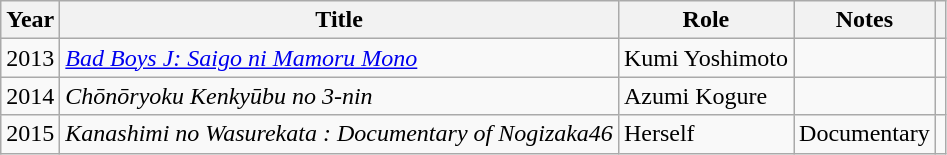<table class="wikitable">
<tr>
<th>Year</th>
<th>Title</th>
<th>Role</th>
<th>Notes</th>
<th></th>
</tr>
<tr>
<td>2013</td>
<td><em><a href='#'>Bad Boys J: Saigo ni Mamoru Mono</a></em></td>
<td>Kumi Yoshimoto</td>
<td></td>
<td></td>
</tr>
<tr>
<td>2014</td>
<td><em>Chōnōryoku Kenkyūbu no 3-nin</em></td>
<td>Azumi Kogure</td>
<td></td>
<td></td>
</tr>
<tr>
<td>2015</td>
<td><em>Kanashimi no Wasurekata : Documentary of Nogizaka46</em></td>
<td>Herself</td>
<td>Documentary</td>
<td></td>
</tr>
</table>
